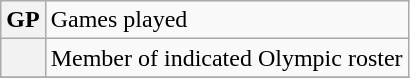<table class="wikitable">
<tr>
<th>GP</th>
<td>Games played<br></td>
</tr>
<tr>
<th></th>
<td>Member of indicated Olympic roster</td>
</tr>
<tr>
</tr>
</table>
